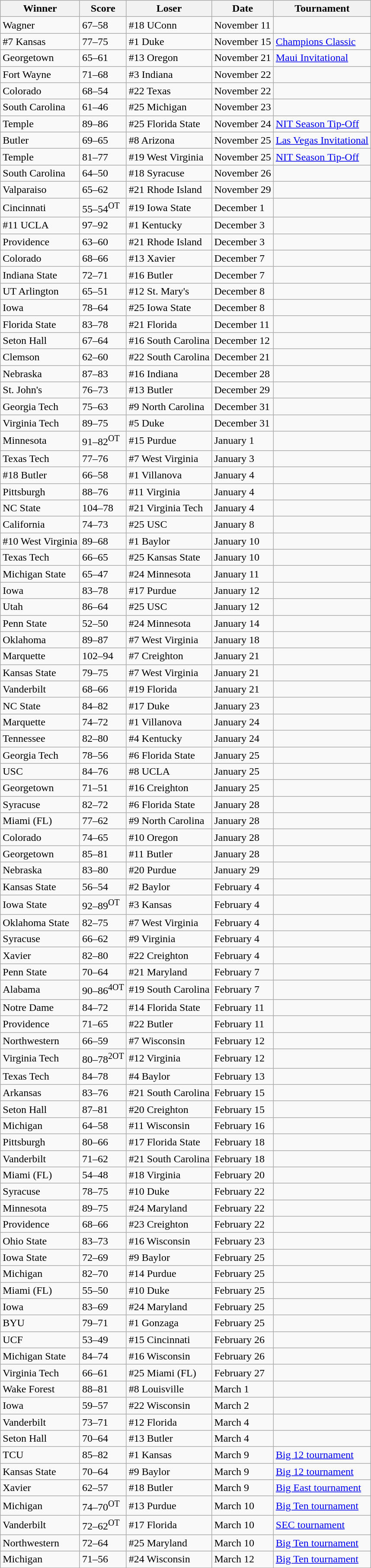<table class="wikitable sortable">
<tr>
<th>Winner</th>
<th>Score</th>
<th>Loser</th>
<th>Date</th>
<th>Tournament</th>
</tr>
<tr>
<td>Wagner</td>
<td>67–58</td>
<td>#18 UConn</td>
<td>November 11</td>
<td></td>
</tr>
<tr>
<td>#7 Kansas</td>
<td>77–75</td>
<td>#1 Duke</td>
<td>November 15</td>
<td><a href='#'>Champions Classic</a></td>
</tr>
<tr>
<td>Georgetown</td>
<td>65–61</td>
<td>#13 Oregon</td>
<td>November 21</td>
<td><a href='#'>Maui Invitational</a></td>
</tr>
<tr>
<td>Fort Wayne</td>
<td>71–68</td>
<td>#3 Indiana</td>
<td>November 22</td>
<td></td>
</tr>
<tr>
<td>Colorado</td>
<td>68–54</td>
<td>#22 Texas</td>
<td>November 22</td>
<td></td>
</tr>
<tr>
<td>South Carolina</td>
<td>61–46</td>
<td>#25 Michigan</td>
<td>November 23</td>
<td></td>
</tr>
<tr>
<td>Temple</td>
<td>89–86</td>
<td>#25 Florida State</td>
<td>November 24</td>
<td><a href='#'>NIT Season Tip-Off</a></td>
</tr>
<tr>
<td>Butler</td>
<td>69–65</td>
<td>#8 Arizona</td>
<td>November 25</td>
<td><a href='#'>Las Vegas Invitational</a></td>
</tr>
<tr>
<td>Temple</td>
<td>81–77</td>
<td>#19 West Virginia</td>
<td>November 25</td>
<td><a href='#'>NIT Season Tip-Off</a></td>
</tr>
<tr>
<td>South Carolina</td>
<td>64–50</td>
<td>#18 Syracuse</td>
<td>November 26</td>
<td></td>
</tr>
<tr>
<td>Valparaiso</td>
<td>65–62</td>
<td>#21 Rhode Island</td>
<td>November 29</td>
<td></td>
</tr>
<tr>
<td>Cincinnati</td>
<td>55–54<sup>OT</sup></td>
<td>#19 Iowa State</td>
<td>December 1</td>
<td></td>
</tr>
<tr>
<td>#11 UCLA</td>
<td>97–92</td>
<td>#1 Kentucky</td>
<td>December 3</td>
<td></td>
</tr>
<tr>
<td>Providence</td>
<td>63–60</td>
<td>#21 Rhode Island</td>
<td>December 3</td>
<td></td>
</tr>
<tr>
<td>Colorado</td>
<td>68–66</td>
<td>#13 Xavier</td>
<td>December 7</td>
<td></td>
</tr>
<tr>
<td>Indiana State</td>
<td>72–71</td>
<td>#16 Butler</td>
<td>December 7</td>
<td></td>
</tr>
<tr>
<td>UT Arlington</td>
<td>65–51</td>
<td>#12 St. Mary's</td>
<td>December 8</td>
<td></td>
</tr>
<tr>
<td>Iowa</td>
<td>78–64</td>
<td>#25 Iowa State</td>
<td>December 8</td>
<td></td>
</tr>
<tr>
<td>Florida State</td>
<td>83–78</td>
<td>#21 Florida</td>
<td>December 11</td>
<td></td>
</tr>
<tr>
<td>Seton Hall</td>
<td>67–64</td>
<td>#16 South Carolina</td>
<td>December 12</td>
<td></td>
</tr>
<tr>
<td>Clemson</td>
<td>62–60</td>
<td>#22 South Carolina</td>
<td>December 21</td>
<td></td>
</tr>
<tr>
<td>Nebraska</td>
<td>87–83</td>
<td>#16 Indiana</td>
<td>December 28</td>
<td></td>
</tr>
<tr>
<td>St. John's</td>
<td>76–73</td>
<td>#13 Butler</td>
<td>December 29</td>
<td></td>
</tr>
<tr>
<td>Georgia Tech</td>
<td>75–63</td>
<td>#9 North Carolina</td>
<td>December 31</td>
<td></td>
</tr>
<tr>
<td>Virginia Tech</td>
<td>89–75</td>
<td>#5 Duke</td>
<td>December 31</td>
<td></td>
</tr>
<tr>
<td>Minnesota</td>
<td>91–82<sup>OT</sup></td>
<td>#15 Purdue</td>
<td>January 1</td>
<td></td>
</tr>
<tr>
<td>Texas Tech</td>
<td>77–76</td>
<td>#7 West Virginia</td>
<td>January 3</td>
<td></td>
</tr>
<tr>
<td>#18 Butler</td>
<td>66–58</td>
<td>#1 Villanova</td>
<td>January 4</td>
<td></td>
</tr>
<tr>
<td>Pittsburgh</td>
<td>88–76</td>
<td>#11 Virginia</td>
<td>January 4</td>
<td></td>
</tr>
<tr>
<td>NC State</td>
<td>104–78</td>
<td>#21 Virginia Tech</td>
<td>January 4</td>
<td></td>
</tr>
<tr>
<td>California</td>
<td>74–73</td>
<td>#25 USC</td>
<td>January 8</td>
<td></td>
</tr>
<tr>
<td>#10 West Virginia</td>
<td>89–68</td>
<td>#1 Baylor</td>
<td>January 10</td>
<td></td>
</tr>
<tr>
<td>Texas Tech</td>
<td>66–65</td>
<td>#25 Kansas State</td>
<td>January 10</td>
<td></td>
</tr>
<tr>
<td>Michigan State</td>
<td>65–47</td>
<td>#24 Minnesota</td>
<td>January 11</td>
<td></td>
</tr>
<tr>
<td>Iowa</td>
<td>83–78</td>
<td>#17 Purdue</td>
<td>January 12</td>
<td></td>
</tr>
<tr>
<td>Utah</td>
<td>86–64</td>
<td>#25 USC</td>
<td>January 12</td>
<td></td>
</tr>
<tr>
<td>Penn State</td>
<td>52–50</td>
<td>#24 Minnesota</td>
<td>January 14</td>
<td></td>
</tr>
<tr>
<td>Oklahoma</td>
<td>89–87</td>
<td>#7 West Virginia</td>
<td>January 18</td>
<td></td>
</tr>
<tr>
<td>Marquette</td>
<td>102–94</td>
<td>#7 Creighton</td>
<td>January 21</td>
<td></td>
</tr>
<tr>
<td>Kansas State</td>
<td>79–75</td>
<td>#7 West Virginia</td>
<td>January 21</td>
<td></td>
</tr>
<tr>
<td>Vanderbilt</td>
<td>68–66</td>
<td>#19 Florida</td>
<td>January 21</td>
<td></td>
</tr>
<tr>
<td>NC State</td>
<td>84–82</td>
<td>#17 Duke</td>
<td>January 23</td>
<td></td>
</tr>
<tr>
<td>Marquette</td>
<td>74–72</td>
<td>#1 Villanova</td>
<td>January 24</td>
<td></td>
</tr>
<tr>
<td>Tennessee</td>
<td>82–80</td>
<td>#4 Kentucky</td>
<td>January 24</td>
<td></td>
</tr>
<tr>
<td>Georgia Tech</td>
<td>78–56</td>
<td>#6 Florida State</td>
<td>January 25</td>
<td></td>
</tr>
<tr>
<td>USC</td>
<td>84–76</td>
<td>#8 UCLA</td>
<td>January 25</td>
<td></td>
</tr>
<tr>
<td>Georgetown</td>
<td>71–51</td>
<td>#16 Creighton</td>
<td>January 25</td>
<td></td>
</tr>
<tr>
<td>Syracuse</td>
<td>82–72</td>
<td>#6 Florida State</td>
<td>January 28</td>
<td></td>
</tr>
<tr>
<td>Miami (FL)</td>
<td>77–62</td>
<td>#9 North Carolina</td>
<td>January 28</td>
<td></td>
</tr>
<tr>
<td>Colorado</td>
<td>74–65</td>
<td>#10 Oregon</td>
<td>January 28</td>
<td></td>
</tr>
<tr>
<td>Georgetown</td>
<td>85–81</td>
<td>#11 Butler</td>
<td>January 28</td>
<td></td>
</tr>
<tr>
<td>Nebraska</td>
<td>83–80</td>
<td>#20 Purdue</td>
<td>January 29</td>
<td></td>
</tr>
<tr>
<td>Kansas State</td>
<td>56–54</td>
<td>#2 Baylor</td>
<td>February 4</td>
<td></td>
</tr>
<tr>
<td>Iowa State</td>
<td>92–89<sup>OT</sup></td>
<td>#3 Kansas</td>
<td>February 4</td>
<td></td>
</tr>
<tr>
<td>Oklahoma State</td>
<td>82–75</td>
<td>#7 West Virginia</td>
<td>February 4</td>
<td></td>
</tr>
<tr>
<td>Syracuse</td>
<td>66–62</td>
<td>#9 Virginia</td>
<td>February 4</td>
<td></td>
</tr>
<tr>
<td>Xavier</td>
<td>82–80</td>
<td>#22 Creighton</td>
<td>February 4</td>
<td></td>
</tr>
<tr>
<td>Penn State</td>
<td>70–64</td>
<td>#21 Maryland</td>
<td>February 7</td>
<td></td>
</tr>
<tr>
<td>Alabama</td>
<td>90–86<sup>4OT</sup></td>
<td>#19 South Carolina</td>
<td>February 7</td>
<td></td>
</tr>
<tr>
<td>Notre Dame</td>
<td>84–72</td>
<td>#14 Florida State</td>
<td>February 11</td>
<td></td>
</tr>
<tr>
<td>Providence</td>
<td>71–65</td>
<td>#22 Butler</td>
<td>February 11</td>
<td></td>
</tr>
<tr>
<td>Northwestern</td>
<td>66–59</td>
<td>#7 Wisconsin</td>
<td>February 12</td>
<td></td>
</tr>
<tr>
<td>Virginia Tech</td>
<td>80–78<sup>2OT</sup></td>
<td>#12 Virginia</td>
<td>February 12</td>
<td></td>
</tr>
<tr>
<td>Texas Tech</td>
<td>84–78</td>
<td>#4 Baylor</td>
<td>February 13</td>
<td></td>
</tr>
<tr>
<td>Arkansas</td>
<td>83–76</td>
<td>#21 South Carolina</td>
<td>February 15</td>
<td></td>
</tr>
<tr>
<td>Seton Hall</td>
<td>87–81</td>
<td>#20 Creighton</td>
<td>February 15</td>
<td></td>
</tr>
<tr>
<td>Michigan</td>
<td>64–58</td>
<td>#11 Wisconsin</td>
<td>February 16</td>
<td></td>
</tr>
<tr>
<td>Pittsburgh</td>
<td>80–66</td>
<td>#17 Florida State</td>
<td>February 18</td>
<td></td>
</tr>
<tr>
<td>Vanderbilt</td>
<td>71–62</td>
<td>#21 South Carolina</td>
<td>February 18</td>
<td></td>
</tr>
<tr>
<td>Miami (FL)</td>
<td>54–48</td>
<td>#18 Virginia</td>
<td>February 20</td>
<td></td>
</tr>
<tr>
<td>Syracuse</td>
<td>78–75</td>
<td>#10 Duke</td>
<td>February 22</td>
<td></td>
</tr>
<tr>
<td>Minnesota</td>
<td>89–75</td>
<td>#24 Maryland</td>
<td>February 22</td>
<td></td>
</tr>
<tr>
<td>Providence</td>
<td>68–66</td>
<td>#23 Creighton</td>
<td>February 22</td>
<td></td>
</tr>
<tr>
<td>Ohio State</td>
<td>83–73</td>
<td>#16 Wisconsin</td>
<td>February 23</td>
<td></td>
</tr>
<tr>
<td>Iowa State</td>
<td>72–69</td>
<td>#9 Baylor</td>
<td>February 25</td>
<td></td>
</tr>
<tr>
<td>Michigan</td>
<td>82–70</td>
<td>#14 Purdue</td>
<td>February 25</td>
<td></td>
</tr>
<tr>
<td>Miami (FL)</td>
<td>55–50</td>
<td>#10 Duke</td>
<td>February 25</td>
<td></td>
</tr>
<tr>
<td>Iowa</td>
<td>83–69</td>
<td>#24 Maryland</td>
<td>February 25</td>
<td></td>
</tr>
<tr>
<td>BYU</td>
<td>79–71</td>
<td>#1 Gonzaga</td>
<td>February 25</td>
<td></td>
</tr>
<tr>
<td>UCF</td>
<td>53–49</td>
<td>#15 Cincinnati</td>
<td>February 26</td>
<td></td>
</tr>
<tr>
<td>Michigan State</td>
<td>84–74</td>
<td>#16 Wisconsin</td>
<td>February 26</td>
<td></td>
</tr>
<tr>
<td>Virginia Tech</td>
<td>66–61</td>
<td>#25 Miami (FL)</td>
<td>February 27</td>
<td></td>
</tr>
<tr>
<td>Wake Forest</td>
<td>88–81</td>
<td>#8 Louisville</td>
<td>March 1</td>
<td></td>
</tr>
<tr>
<td>Iowa</td>
<td>59–57</td>
<td>#22 Wisconsin</td>
<td>March 2</td>
<td></td>
</tr>
<tr>
<td>Vanderbilt</td>
<td>73–71</td>
<td>#12 Florida</td>
<td>March 4</td>
<td></td>
</tr>
<tr>
<td>Seton Hall</td>
<td>70–64</td>
<td>#13 Butler</td>
<td>March 4</td>
<td></td>
</tr>
<tr>
<td>TCU</td>
<td>85–82</td>
<td>#1 Kansas</td>
<td>March 9</td>
<td><a href='#'>Big 12 tournament</a></td>
</tr>
<tr>
<td>Kansas State</td>
<td>70–64</td>
<td>#9 Baylor</td>
<td>March 9</td>
<td><a href='#'>Big 12 tournament</a></td>
</tr>
<tr>
<td>Xavier</td>
<td>62–57</td>
<td>#18 Butler</td>
<td>March 9</td>
<td><a href='#'>Big East tournament</a></td>
</tr>
<tr>
<td>Michigan</td>
<td>74–70<sup>OT</sup></td>
<td>#13 Purdue</td>
<td>March 10</td>
<td><a href='#'>Big Ten tournament</a></td>
</tr>
<tr>
<td>Vanderbilt</td>
<td>72–62<sup>OT</sup></td>
<td>#17 Florida</td>
<td>March 10</td>
<td><a href='#'>SEC tournament</a></td>
</tr>
<tr>
<td>Northwestern</td>
<td>72–64</td>
<td>#25 Maryland</td>
<td>March 10</td>
<td><a href='#'>Big Ten tournament</a></td>
</tr>
<tr>
<td>Michigan</td>
<td>71–56</td>
<td>#24 Wisconsin</td>
<td>March 12</td>
<td><a href='#'>Big Ten tournament</a></td>
</tr>
</table>
